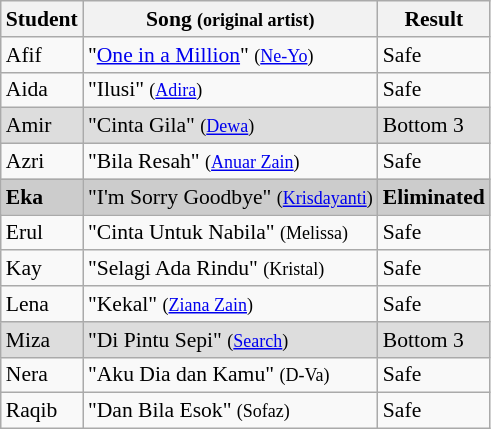<table class="wikitable" style="font-size:90%;">
<tr>
<th>Student</th>
<th>Song <small>(original artist)</small></th>
<th>Result</th>
</tr>
<tr>
<td>Afif</td>
<td>"<a href='#'>One in a Million</a>" <small>(<a href='#'>Ne-Yo</a>)</small></td>
<td>Safe</td>
</tr>
<tr>
<td>Aida</td>
<td>"Ilusi" <small>(<a href='#'>Adira</a>)</small></td>
<td>Safe</td>
</tr>
<tr style="background:#ddd;">
<td>Amir</td>
<td>"Cinta Gila" <small>(<a href='#'>Dewa</a>)</small></td>
<td>Bottom 3</td>
</tr>
<tr>
<td>Azri</td>
<td>"Bila Resah" <small>(<a href='#'>Anuar Zain</a>)</small></td>
<td>Safe</td>
</tr>
<tr style="background:#ccc;">
<td><strong> Eka</strong></td>
<td>"I'm Sorry Goodbye" <small>(<a href='#'>Krisdayanti</a>)</small></td>
<td><strong>Eliminated</strong></td>
</tr>
<tr>
<td>Erul</td>
<td>"Cinta Untuk Nabila" <small>(Melissa)</small></td>
<td>Safe</td>
</tr>
<tr>
<td>Kay</td>
<td>"Selagi Ada Rindu" <small>(Kristal)</small></td>
<td>Safe</td>
</tr>
<tr>
<td>Lena</td>
<td>"Kekal" <small>(<a href='#'>Ziana Zain</a>)</small></td>
<td>Safe</td>
</tr>
<tr style="background:#ddd;">
<td>Miza</td>
<td>"Di Pintu Sepi" <small>(<a href='#'>Search</a>)</small></td>
<td>Bottom 3</td>
</tr>
<tr>
<td>Nera</td>
<td>"Aku Dia dan Kamu" <small>(D-Va)</small></td>
<td>Safe</td>
</tr>
<tr>
<td>Raqib</td>
<td>"Dan Bila Esok" <small>(Sofaz)</small></td>
<td>Safe</td>
</tr>
</table>
